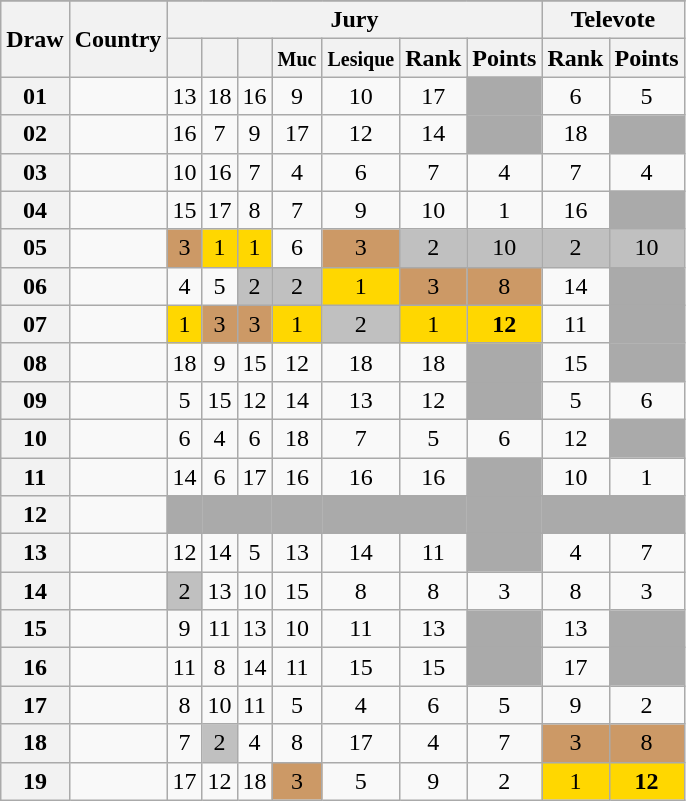<table class="sortable wikitable collapsible plainrowheaders" style="text-align:center;">
<tr>
</tr>
<tr>
<th scope="col" rowspan="2">Draw</th>
<th scope="col" rowspan="2">Country</th>
<th scope="col" colspan="7">Jury</th>
<th scope="col" colspan="2">Televote</th>
</tr>
<tr>
<th scope="col"><small></small></th>
<th scope="col"><small></small></th>
<th scope="col"><small></small></th>
<th scope="col"><small>Muc</small></th>
<th scope="col"><small>Lesique</small></th>
<th scope="col">Rank</th>
<th scope="col">Points</th>
<th scope="col">Rank</th>
<th scope="col">Points</th>
</tr>
<tr>
<th scope="row" style="text-align:center;">01</th>
<td style="text-align:left;"></td>
<td>13</td>
<td>18</td>
<td>16</td>
<td>9</td>
<td>10</td>
<td>17</td>
<td style="background:#AAAAAA;"></td>
<td>6</td>
<td>5</td>
</tr>
<tr>
<th scope="row" style="text-align:center;">02</th>
<td style="text-align:left;"></td>
<td>16</td>
<td>7</td>
<td>9</td>
<td>17</td>
<td>12</td>
<td>14</td>
<td style="background:#AAAAAA;"></td>
<td>18</td>
<td style="background:#AAAAAA;"></td>
</tr>
<tr>
<th scope="row" style="text-align:center;">03</th>
<td style="text-align:left;"></td>
<td>10</td>
<td>16</td>
<td>7</td>
<td>4</td>
<td>6</td>
<td>7</td>
<td>4</td>
<td>7</td>
<td>4</td>
</tr>
<tr>
<th scope="row" style="text-align:center;">04</th>
<td style="text-align:left;"></td>
<td>15</td>
<td>17</td>
<td>8</td>
<td>7</td>
<td>9</td>
<td>10</td>
<td>1</td>
<td>16</td>
<td style="background:#AAAAAA;"></td>
</tr>
<tr>
<th scope="row" style="text-align:center;">05</th>
<td style="text-align:left;"></td>
<td style="background:#CC9966;">3</td>
<td style="background:gold;">1</td>
<td style="background:gold;">1</td>
<td>6</td>
<td style="background:#CC9966;">3</td>
<td style="background:silver;">2</td>
<td style="background:silver;">10</td>
<td style="background:silver;">2</td>
<td style="background:silver;">10</td>
</tr>
<tr>
<th scope="row" style="text-align:center;">06</th>
<td style="text-align:left;"></td>
<td>4</td>
<td>5</td>
<td style="background:silver;">2</td>
<td style="background:silver;">2</td>
<td style="background:gold;">1</td>
<td style="background:#CC9966;">3</td>
<td style="background:#CC9966;">8</td>
<td>14</td>
<td style="background:#AAAAAA;"></td>
</tr>
<tr>
<th scope="row" style="text-align:center;">07</th>
<td style="text-align:left;"></td>
<td style="background:gold;">1</td>
<td style="background:#CC9966;">3</td>
<td style="background:#CC9966;">3</td>
<td style="background:gold;">1</td>
<td style="background:silver;">2</td>
<td style="background:gold;">1</td>
<td style="background:gold;"><strong>12</strong></td>
<td>11</td>
<td style="background:#AAAAAA;"></td>
</tr>
<tr>
<th scope="row" style="text-align:center;">08</th>
<td style="text-align:left;"></td>
<td>18</td>
<td>9</td>
<td>15</td>
<td>12</td>
<td>18</td>
<td>18</td>
<td style="background:#AAAAAA;"></td>
<td>15</td>
<td style="background:#AAAAAA;"></td>
</tr>
<tr>
<th scope="row" style="text-align:center;">09</th>
<td style="text-align:left;"></td>
<td>5</td>
<td>15</td>
<td>12</td>
<td>14</td>
<td>13</td>
<td>12</td>
<td style="background:#AAAAAA;"></td>
<td>5</td>
<td>6</td>
</tr>
<tr>
<th scope="row" style="text-align:center;">10</th>
<td style="text-align:left;"></td>
<td>6</td>
<td>4</td>
<td>6</td>
<td>18</td>
<td>7</td>
<td>5</td>
<td>6</td>
<td>12</td>
<td style="background:#AAAAAA;"></td>
</tr>
<tr>
<th scope="row" style="text-align:center;">11</th>
<td style="text-align:left;"></td>
<td>14</td>
<td>6</td>
<td>17</td>
<td>16</td>
<td>16</td>
<td>16</td>
<td style="background:#AAAAAA;"></td>
<td>10</td>
<td>1</td>
</tr>
<tr class="sortbottom">
<th scope="row" style="text-align:center;">12</th>
<td style="text-align:left;"></td>
<td style="background:#AAAAAA;"></td>
<td style="background:#AAAAAA;"></td>
<td style="background:#AAAAAA;"></td>
<td style="background:#AAAAAA;"></td>
<td style="background:#AAAAAA;"></td>
<td style="background:#AAAAAA;"></td>
<td style="background:#AAAAAA;"></td>
<td style="background:#AAAAAA;"></td>
<td style="background:#AAAAAA;"></td>
</tr>
<tr>
<th scope="row" style="text-align:center;">13</th>
<td style="text-align:left;"></td>
<td>12</td>
<td>14</td>
<td>5</td>
<td>13</td>
<td>14</td>
<td>11</td>
<td style="background:#AAAAAA;"></td>
<td>4</td>
<td>7</td>
</tr>
<tr>
<th scope="row" style="text-align:center;">14</th>
<td style="text-align:left;"></td>
<td style="background:silver;">2</td>
<td>13</td>
<td>10</td>
<td>15</td>
<td>8</td>
<td>8</td>
<td>3</td>
<td>8</td>
<td>3</td>
</tr>
<tr>
<th scope="row" style="text-align:center;">15</th>
<td style="text-align:left;"></td>
<td>9</td>
<td>11</td>
<td>13</td>
<td>10</td>
<td>11</td>
<td>13</td>
<td style="background:#AAAAAA;"></td>
<td>13</td>
<td style="background:#AAAAAA;"></td>
</tr>
<tr>
<th scope="row" style="text-align:center;">16</th>
<td style="text-align:left;"></td>
<td>11</td>
<td>8</td>
<td>14</td>
<td>11</td>
<td>15</td>
<td>15</td>
<td style="background:#AAAAAA;"></td>
<td>17</td>
<td style="background:#AAAAAA;"></td>
</tr>
<tr>
<th scope="row" style="text-align:center;">17</th>
<td style="text-align:left;"></td>
<td>8</td>
<td>10</td>
<td>11</td>
<td>5</td>
<td>4</td>
<td>6</td>
<td>5</td>
<td>9</td>
<td>2</td>
</tr>
<tr>
<th scope="row" style="text-align:center;">18</th>
<td style="text-align:left;"></td>
<td>7</td>
<td style="background:silver;">2</td>
<td>4</td>
<td>8</td>
<td>17</td>
<td>4</td>
<td>7</td>
<td style="background:#CC9966;">3</td>
<td style="background:#CC9966;">8</td>
</tr>
<tr>
<th scope="row" style="text-align:center;">19</th>
<td style="text-align:left;"></td>
<td>17</td>
<td>12</td>
<td>18</td>
<td style="background:#CC9966;">3</td>
<td>5</td>
<td>9</td>
<td>2</td>
<td style="background:gold;">1</td>
<td style="background:gold;"><strong>12</strong></td>
</tr>
</table>
